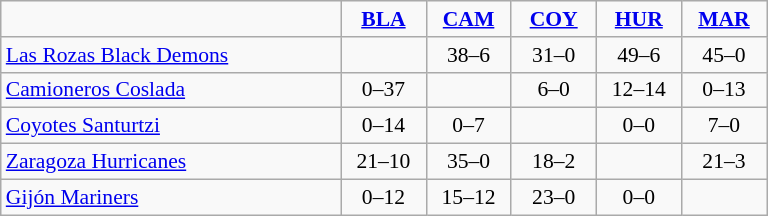<table style="font-size: 90%; text-align: center" class="wikitable">
<tr>
<td width=220></td>
<td align="center" width=50><strong><a href='#'>BLA</a></strong></td>
<td width=50><strong><a href='#'>CAM</a></strong></td>
<td width=50><strong><a href='#'>COY</a></strong></td>
<td width=50><strong><a href='#'>HUR</a></strong></td>
<td width=50><strong><a href='#'>MAR</a></strong></td>
</tr>
<tr>
<td align=left><a href='#'>Las Rozas Black Demons</a></td>
<td></td>
<td>38–6</td>
<td>31–0</td>
<td>49–6</td>
<td>45–0</td>
</tr>
<tr>
<td align=left><a href='#'>Camioneros Coslada</a></td>
<td>0–37</td>
<td></td>
<td>6–0</td>
<td>12–14</td>
<td>0–13</td>
</tr>
<tr>
<td align=left><a href='#'>Coyotes Santurtzi</a></td>
<td>0–14</td>
<td>0–7</td>
<td></td>
<td>0–0</td>
<td>7–0</td>
</tr>
<tr>
<td align=left><a href='#'>Zaragoza Hurricanes</a></td>
<td>21–10</td>
<td>35–0</td>
<td>18–2</td>
<td></td>
<td>21–3</td>
</tr>
<tr>
<td align=left><a href='#'>Gijón Mariners</a></td>
<td>0–12</td>
<td>15–12</td>
<td>23–0</td>
<td>0–0</td>
<td></td>
</tr>
</table>
